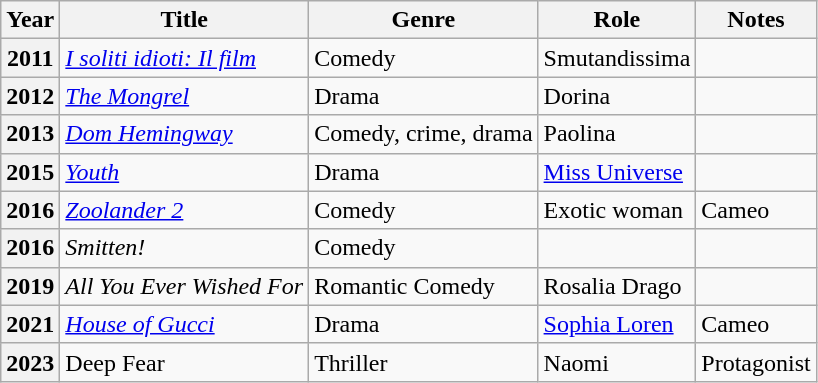<table class="wikitable plainrowheaders sortable" style="margin-right: 0;">
<tr>
<th scope="col">Year</th>
<th scope="col">Title</th>
<th scope="col">Genre</th>
<th scope="col">Role</th>
<th scope="col" class="unsortable">Notes</th>
</tr>
<tr>
<th scope="row">2011</th>
<td><em><a href='#'>I soliti idioti: Il film</a></em></td>
<td>Comedy</td>
<td>Smutandissima</td>
<td></td>
</tr>
<tr>
<th scope="row">2012</th>
<td><em><a href='#'>The Mongrel</a></em></td>
<td>Drama</td>
<td>Dorina</td>
<td></td>
</tr>
<tr>
<th scope="row">2013</th>
<td><em><a href='#'>Dom Hemingway</a></em></td>
<td>Comedy, crime, drama</td>
<td>Paolina</td>
<td></td>
</tr>
<tr>
<th scope="row">2015</th>
<td><em><a href='#'>Youth</a></em></td>
<td>Drama</td>
<td><a href='#'>Miss Universe</a></td>
<td></td>
</tr>
<tr>
<th scope="row">2016</th>
<td><em><a href='#'>Zoolander 2</a></em></td>
<td>Comedy</td>
<td>Exotic woman</td>
<td>Cameo</td>
</tr>
<tr>
<th scope="row">2016</th>
<td><em>Smitten!</em></td>
<td>Comedy</td>
<td></td>
<td></td>
</tr>
<tr>
<th scope="row">2019</th>
<td><em>All You Ever Wished For</em></td>
<td>Romantic Comedy</td>
<td>Rosalia Drago</td>
<td></td>
</tr>
<tr>
<th scope="row">2021</th>
<td><em><a href='#'>House of Gucci</a></em></td>
<td>Drama</td>
<td><a href='#'>Sophia Loren</a></td>
<td>Cameo</td>
</tr>
<tr>
<th scope="row">2023</th>
<td>Deep Fear</td>
<td>Thriller</td>
<td>Naomi</td>
<td>Protagonist</td>
</tr>
</table>
